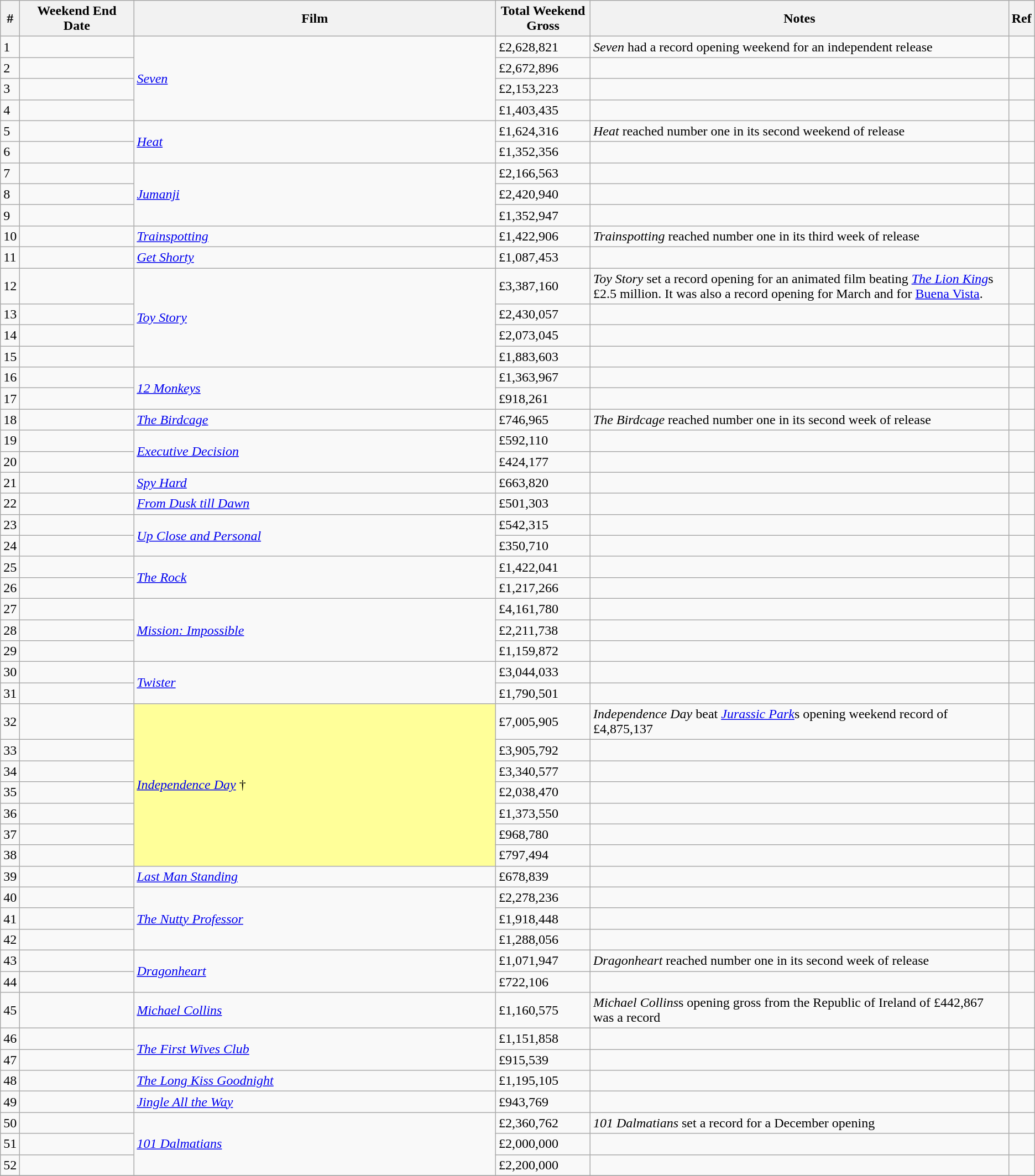<table class="wikitable sortable">
<tr>
<th abbr="Week">#</th>
<th abbr="Date" style="width:130px">Weekend End Date</th>
<th width="35%">Film</th>
<th abbr="Total Weekend Gross">Total Weekend Gross</th>
<th>Notes</th>
<th>Ref</th>
</tr>
<tr>
<td>1</td>
<td></td>
<td rowspan="4"><em><a href='#'>Seven</a></em></td>
<td>£2,628,821</td>
<td><em>Seven</em> had a record opening weekend for an independent release</td>
<td></td>
</tr>
<tr>
<td>2</td>
<td></td>
<td>£2,672,896</td>
<td></td>
<td></td>
</tr>
<tr>
<td>3</td>
<td></td>
<td>£2,153,223</td>
<td></td>
<td></td>
</tr>
<tr>
<td>4</td>
<td></td>
<td>£1,403,435</td>
<td></td>
<td></td>
</tr>
<tr>
<td>5</td>
<td></td>
<td rowspan="2"><em><a href='#'>Heat</a></em></td>
<td>£1,624,316</td>
<td><em>Heat</em> reached number one in its second weekend of release</td>
<td></td>
</tr>
<tr>
<td>6</td>
<td></td>
<td>£1,352,356</td>
<td></td>
<td></td>
</tr>
<tr>
<td>7</td>
<td></td>
<td rowspan="3"><em><a href='#'>Jumanji</a></em></td>
<td>£2,166,563</td>
<td></td>
<td></td>
</tr>
<tr>
<td>8</td>
<td></td>
<td>£2,420,940</td>
<td></td>
<td></td>
</tr>
<tr>
<td>9</td>
<td></td>
<td>£1,352,947</td>
<td></td>
<td></td>
</tr>
<tr>
<td>10</td>
<td></td>
<td><em><a href='#'>Trainspotting</a></em></td>
<td>£1,422,906</td>
<td><em>Trainspotting</em> reached number one in its third week of release</td>
<td></td>
</tr>
<tr>
<td>11</td>
<td></td>
<td><em><a href='#'>Get Shorty</a></em></td>
<td>£1,087,453</td>
<td></td>
<td></td>
</tr>
<tr>
<td>12</td>
<td></td>
<td rowspan="4"><em><a href='#'>Toy Story</a></em></td>
<td>£3,387,160</td>
<td><em>Toy Story</em> set a record opening for an animated film beating <em><a href='#'>The Lion King</a></em>s £2.5 million. It was also a record opening for March and for <a href='#'>Buena Vista</a>.</td>
<td></td>
</tr>
<tr>
<td>13</td>
<td></td>
<td>£2,430,057</td>
<td></td>
<td></td>
</tr>
<tr>
<td>14</td>
<td></td>
<td>£2,073,045</td>
<td></td>
<td></td>
</tr>
<tr>
<td>15</td>
<td></td>
<td>£1,883,603</td>
<td></td>
<td></td>
</tr>
<tr>
<td>16</td>
<td></td>
<td rowspan="2"><em><a href='#'>12 Monkeys</a></em></td>
<td>£1,363,967</td>
<td></td>
<td></td>
</tr>
<tr>
<td>17</td>
<td></td>
<td>£918,261</td>
<td></td>
<td></td>
</tr>
<tr>
<td>18</td>
<td></td>
<td><em><a href='#'>The Birdcage</a></em></td>
<td>£746,965</td>
<td><em>The Birdcage</em> reached number one in its second week of release</td>
<td></td>
</tr>
<tr>
<td>19</td>
<td></td>
<td rowspan="2"><em><a href='#'>Executive Decision</a></em></td>
<td>£592,110</td>
<td></td>
<td></td>
</tr>
<tr>
<td>20</td>
<td></td>
<td>£424,177</td>
<td></td>
<td></td>
</tr>
<tr>
<td>21</td>
<td></td>
<td><em><a href='#'>Spy Hard</a></em></td>
<td>£663,820</td>
<td></td>
<td></td>
</tr>
<tr>
<td>22</td>
<td></td>
<td><em><a href='#'>From Dusk till Dawn</a></em></td>
<td>£501,303</td>
<td></td>
<td></td>
</tr>
<tr>
<td>23</td>
<td></td>
<td rowspan="2"><em><a href='#'>Up Close and Personal</a></em></td>
<td>£542,315</td>
<td></td>
<td></td>
</tr>
<tr>
<td>24</td>
<td></td>
<td>£350,710</td>
<td></td>
<td></td>
</tr>
<tr>
<td>25</td>
<td></td>
<td rowspan="2"><em><a href='#'>The Rock</a></em></td>
<td>£1,422,041</td>
<td></td>
<td></td>
</tr>
<tr>
<td>26</td>
<td></td>
<td>£1,217,266</td>
<td></td>
<td></td>
</tr>
<tr>
<td>27</td>
<td></td>
<td rowspan="3"><em><a href='#'>Mission: Impossible</a></em></td>
<td>£4,161,780</td>
<td></td>
<td></td>
</tr>
<tr>
<td>28</td>
<td></td>
<td>£2,211,738</td>
<td></td>
<td></td>
</tr>
<tr>
<td>29</td>
<td></td>
<td>£1,159,872</td>
<td></td>
<td></td>
</tr>
<tr>
<td>30</td>
<td></td>
<td rowspan="2"><em><a href='#'>Twister</a></em></td>
<td>£3,044,033</td>
<td></td>
<td></td>
</tr>
<tr>
<td>31</td>
<td></td>
<td>£1,790,501</td>
<td></td>
<td></td>
</tr>
<tr>
<td>32</td>
<td></td>
<td rowspan="7" style="background-color:#FFFF99"><em><a href='#'>Independence Day</a></em> †</td>
<td>£7,005,905</td>
<td><em>Independence Day</em> beat <em><a href='#'>Jurassic Park</a></em>s opening weekend record of £4,875,137</td>
<td></td>
</tr>
<tr>
<td>33</td>
<td></td>
<td>£3,905,792</td>
<td></td>
<td></td>
</tr>
<tr>
<td>34</td>
<td></td>
<td>£3,340,577</td>
<td></td>
<td></td>
</tr>
<tr>
<td>35</td>
<td></td>
<td>£2,038,470</td>
<td></td>
<td></td>
</tr>
<tr>
<td>36</td>
<td></td>
<td>£1,373,550</td>
<td></td>
<td></td>
</tr>
<tr>
<td>37</td>
<td></td>
<td>£968,780</td>
<td></td>
<td></td>
</tr>
<tr>
<td>38</td>
<td></td>
<td>£797,494</td>
<td></td>
<td></td>
</tr>
<tr>
<td>39</td>
<td></td>
<td><em><a href='#'>Last Man Standing</a></em></td>
<td>£678,839</td>
<td></td>
<td></td>
</tr>
<tr>
<td>40</td>
<td></td>
<td rowspan="3"><em><a href='#'>The Nutty Professor</a></em></td>
<td>£2,278,236</td>
<td></td>
<td></td>
</tr>
<tr>
<td>41</td>
<td></td>
<td>£1,918,448</td>
<td></td>
<td></td>
</tr>
<tr>
<td>42</td>
<td></td>
<td>£1,288,056</td>
<td></td>
<td></td>
</tr>
<tr>
<td>43</td>
<td></td>
<td rowspan="2"><em><a href='#'>Dragonheart</a></em></td>
<td>£1,071,947</td>
<td><em>Dragonheart</em> reached number one in its second week of release</td>
<td></td>
</tr>
<tr>
<td>44</td>
<td></td>
<td>£722,106</td>
<td></td>
<td></td>
</tr>
<tr>
<td>45</td>
<td></td>
<td><em><a href='#'>Michael Collins</a></em></td>
<td>£1,160,575</td>
<td><em>Michael Collins</em>s opening gross from the Republic of Ireland of £442,867 was a record</td>
<td></td>
</tr>
<tr>
<td>46</td>
<td></td>
<td rowspan="2"><em><a href='#'>The First Wives Club</a></em></td>
<td>£1,151,858</td>
<td></td>
<td></td>
</tr>
<tr>
<td>47</td>
<td></td>
<td>£915,539</td>
<td></td>
<td></td>
</tr>
<tr>
<td>48</td>
<td></td>
<td><em><a href='#'>The Long Kiss Goodnight</a></em></td>
<td>£1,195,105</td>
<td></td>
<td></td>
</tr>
<tr>
<td>49</td>
<td></td>
<td><em><a href='#'>Jingle All the Way</a></em></td>
<td>£943,769</td>
<td></td>
<td></td>
</tr>
<tr>
<td>50</td>
<td></td>
<td rowspan="3"><em><a href='#'>101 Dalmatians</a></em></td>
<td>£2,360,762</td>
<td><em>101 Dalmatians</em> set a record for a December opening</td>
<td></td>
</tr>
<tr>
<td>51</td>
<td></td>
<td>£2,000,000</td>
<td></td>
<td></td>
</tr>
<tr>
<td>52</td>
<td></td>
<td>£2,200,000</td>
<td></td>
<td></td>
</tr>
<tr>
</tr>
</table>
